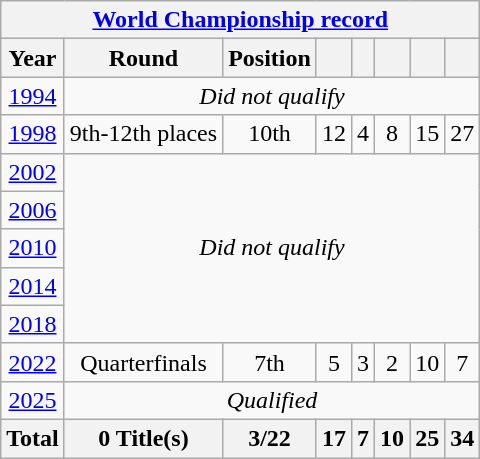<table class="wikitable" style="text-align:center">
<tr>
<th colspan=8><a href='#'>World Championship record</a></th>
</tr>
<tr>
<th>Year</th>
<th>Round</th>
<th>Position</th>
<th></th>
<th></th>
<th></th>
<th></th>
<th></th>
</tr>
<tr>
<td> <a href='#'>1994</a></td>
<td colspan=7><em>Did not qualify</em></td>
</tr>
<tr>
<td> <a href='#'>1998</a></td>
<td>9th-12th places</td>
<td>10th</td>
<td>12</td>
<td>4</td>
<td>8</td>
<td>15</td>
<td>27</td>
</tr>
<tr>
<td> <a href='#'>2002</a></td>
<td colspan=7 rowspan=5><em>Did not qualify</em></td>
</tr>
<tr>
<td> <a href='#'>2006</a></td>
</tr>
<tr>
<td> <a href='#'>2010</a></td>
</tr>
<tr>
<td> <a href='#'>2014</a></td>
</tr>
<tr>
<td>  <a href='#'>2018</a></td>
</tr>
<tr>
<td>  <a href='#'>2022</a></td>
<td>Quarterfinals</td>
<td>7th</td>
<td>5</td>
<td>3</td>
<td>2</td>
<td>10</td>
<td>7</td>
</tr>
<tr>
<td> <a href='#'>2025</a></td>
<td colspan=7><em>Qualified</em></td>
</tr>
<tr>
<th colspan=1>Total</th>
<th>0 Title(s)</th>
<th>3/22</th>
<th>17</th>
<th>7</th>
<th>10</th>
<th>25</th>
<th>34</th>
</tr>
</table>
